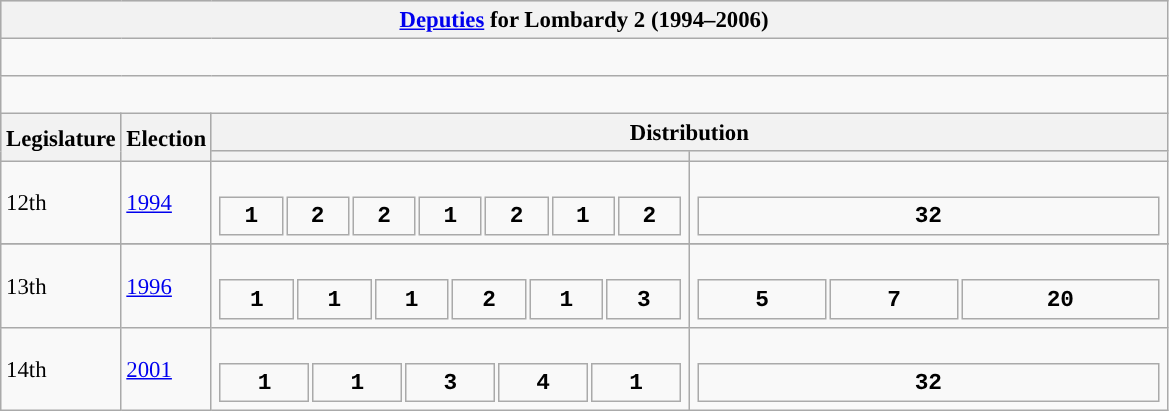<table class="wikitable" style="font-size:95%;">
<tr bgcolor="#CCCCCC">
<th colspan="4"><a href='#'>Deputies</a> for Lombardy 2 (1994–2006)</th>
</tr>
<tr>
<td colspan="4"><br>











</td>
</tr>
<tr>
<td colspan="4"><br>



</td>
</tr>
<tr bgcolor="#CCCCCC">
<th rowspan=2>Legislature</th>
<th rowspan=2>Election</th>
<th colspan=2>Distribution</th>
</tr>
<tr>
<th></th>
<th></th>
</tr>
<tr>
<td>12th</td>
<td><a href='#'>1994</a></td>
<td><br><table style="width:20.5em; font-size:100%; text-align:center; font-family:Courier New;">
<tr style="font-weight:bold">
<td style="background:">1</td>
<td style="background:">2</td>
<td style="background:">2</td>
<td style="background:">1</td>
<td style="background:">2</td>
<td style="background:">1</td>
<td style="background:">2</td>
</tr>
</table>
</td>
<td><br><table style="width:20.5em; font-size:100%; text-align:center; font-family:Courier New;">
<tr style="font-weight:bold">
<td style="background:">32</td>
</tr>
</table>
</td>
</tr>
<tr>
</tr>
<tr>
<td>13th</td>
<td><a href='#'>1996</a></td>
<td><br><table style="width:20.5em; font-size:100%; text-align:center; font-family:Courier New;">
<tr style="font-weight:bold">
<td style="background:">1</td>
<td style="background:">1</td>
<td style="background:">1</td>
<td style="background:">2</td>
<td style="background:">1</td>
<td style="background:">3</td>
</tr>
</table>
</td>
<td><br><table style="width:20.5em; font-size:100%; text-align:center; font-family:Courier New;">
<tr style="font-weight:bold">
<td style="background:">5</td>
<td style="background:">7</td>
<td style="background:">20</td>
</tr>
</table>
</td>
</tr>
<tr>
<td>14th</td>
<td><a href='#'>2001</a></td>
<td><br><table style="width:20.5em; font-size:100%; text-align:center; font-family:Courier New;">
<tr style="font-weight:bold">
<td style="background:">1</td>
<td style="background:">1</td>
<td style="background:">3</td>
<td style="background:">4</td>
<td style="background:">1</td>
</tr>
</table>
</td>
<td><br><table style="width:20.5em; font-size:100%; text-align:center; font-family:Courier New;">
<tr style="font-weight:bold">
<td style="background:">32</td>
</tr>
</table>
</td>
</tr>
</table>
